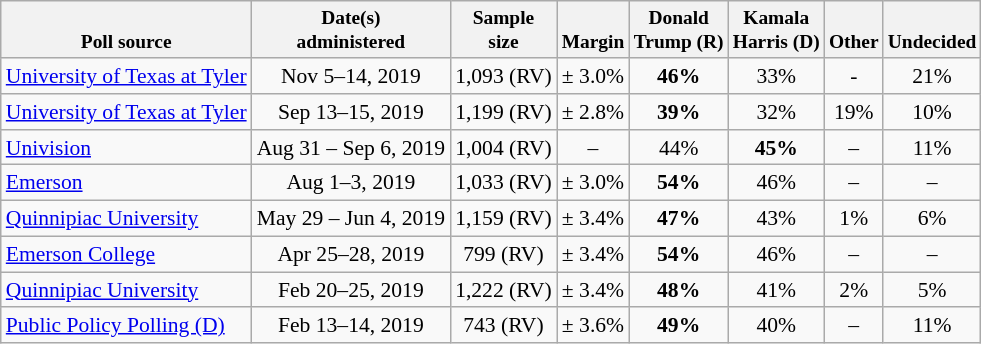<table class="wikitable" style="font-size:90%;text-align:center;">
<tr valign=bottom style="font-size:90%;">
<th>Poll source</th>
<th>Date(s)<br>administered</th>
<th>Sample<br>size</th>
<th>Margin<br></th>
<th>Donald<br>Trump (R)</th>
<th>Kamala<br>Harris (D)</th>
<th>Other</th>
<th>Undecided</th>
</tr>
<tr>
<td style="text-align:left;"><a href='#'>University of Texas at Tyler</a></td>
<td>Nov 5–14, 2019</td>
<td>1,093 (RV)</td>
<td>± 3.0%</td>
<td><strong>46%</strong></td>
<td>33%</td>
<td>-</td>
<td>21%</td>
</tr>
<tr>
<td style="text-align:left;"><a href='#'>University of Texas at Tyler</a></td>
<td>Sep 13–15, 2019</td>
<td>1,199 (RV)</td>
<td>± 2.8%</td>
<td><strong>39%</strong></td>
<td>32%</td>
<td>19%</td>
<td>10%</td>
</tr>
<tr>
<td style="text-align:left;"><a href='#'>Univision</a></td>
<td>Aug 31 – Sep 6, 2019</td>
<td>1,004 (RV)</td>
<td>–</td>
<td>44%</td>
<td><strong>45%</strong></td>
<td>–</td>
<td>11%</td>
</tr>
<tr>
<td style="text-align:left;"><a href='#'>Emerson</a></td>
<td>Aug 1–3, 2019</td>
<td>1,033 (RV)</td>
<td>± 3.0%</td>
<td><strong>54%</strong></td>
<td>46%</td>
<td>–</td>
<td>–</td>
</tr>
<tr>
<td style="text-align:left;"><a href='#'>Quinnipiac University</a></td>
<td>May 29 – Jun 4, 2019</td>
<td>1,159 (RV)</td>
<td>± 3.4%</td>
<td><strong>47%</strong></td>
<td>43%</td>
<td>1%</td>
<td>6%</td>
</tr>
<tr>
<td style="text-align:left;"><a href='#'>Emerson College</a></td>
<td>Apr 25–28, 2019</td>
<td>799 (RV)</td>
<td>± 3.4%</td>
<td><strong>54%</strong></td>
<td>46%</td>
<td>–</td>
<td>–</td>
</tr>
<tr>
<td style="text-align:left;"><a href='#'>Quinnipiac University</a></td>
<td>Feb 20–25, 2019</td>
<td>1,222 (RV)</td>
<td>± 3.4%</td>
<td><strong>48%</strong></td>
<td>41%</td>
<td>2%</td>
<td>5%</td>
</tr>
<tr>
<td style="text-align:left;"><a href='#'>Public Policy Polling (D)</a></td>
<td>Feb 13–14, 2019</td>
<td>743 (RV)</td>
<td>± 3.6%</td>
<td><strong>49%</strong></td>
<td>40%</td>
<td>–</td>
<td>11%</td>
</tr>
</table>
